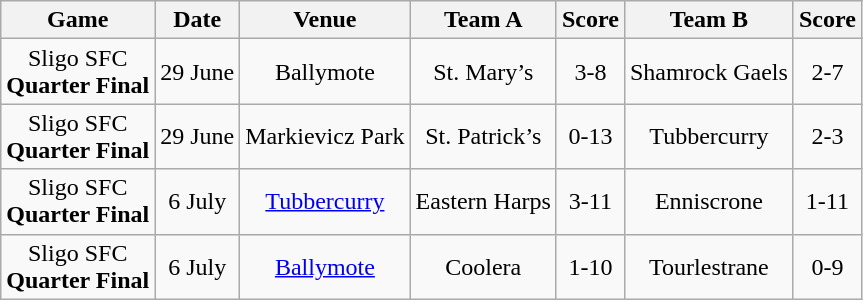<table class="wikitable">
<tr>
<th>Game</th>
<th>Date</th>
<th>Venue</th>
<th>Team A</th>
<th>Score</th>
<th>Team B</th>
<th>Score</th>
</tr>
<tr align="center">
<td>Sligo SFC<br><strong>Quarter Final</strong></td>
<td>29 June</td>
<td>Ballymote</td>
<td>St. Mary’s</td>
<td>3-8</td>
<td>Shamrock Gaels</td>
<td>2-7</td>
</tr>
<tr align="center">
<td>Sligo SFC<br><strong>Quarter Final</strong></td>
<td>29 June</td>
<td>Markievicz Park</td>
<td>St. Patrick’s</td>
<td>0-13</td>
<td>Tubbercurry</td>
<td>2-3</td>
</tr>
<tr align="center">
<td>Sligo SFC<br><strong>Quarter Final</strong></td>
<td>6 July</td>
<td><a href='#'>Tubbercurry</a></td>
<td>Eastern Harps</td>
<td>3-11</td>
<td>Enniscrone</td>
<td>1-11</td>
</tr>
<tr align="center">
<td>Sligo SFC<br><strong>Quarter Final</strong></td>
<td>6 July</td>
<td><a href='#'>Ballymote</a></td>
<td>Coolera</td>
<td>1-10</td>
<td>Tourlestrane</td>
<td>0-9</td>
</tr>
</table>
